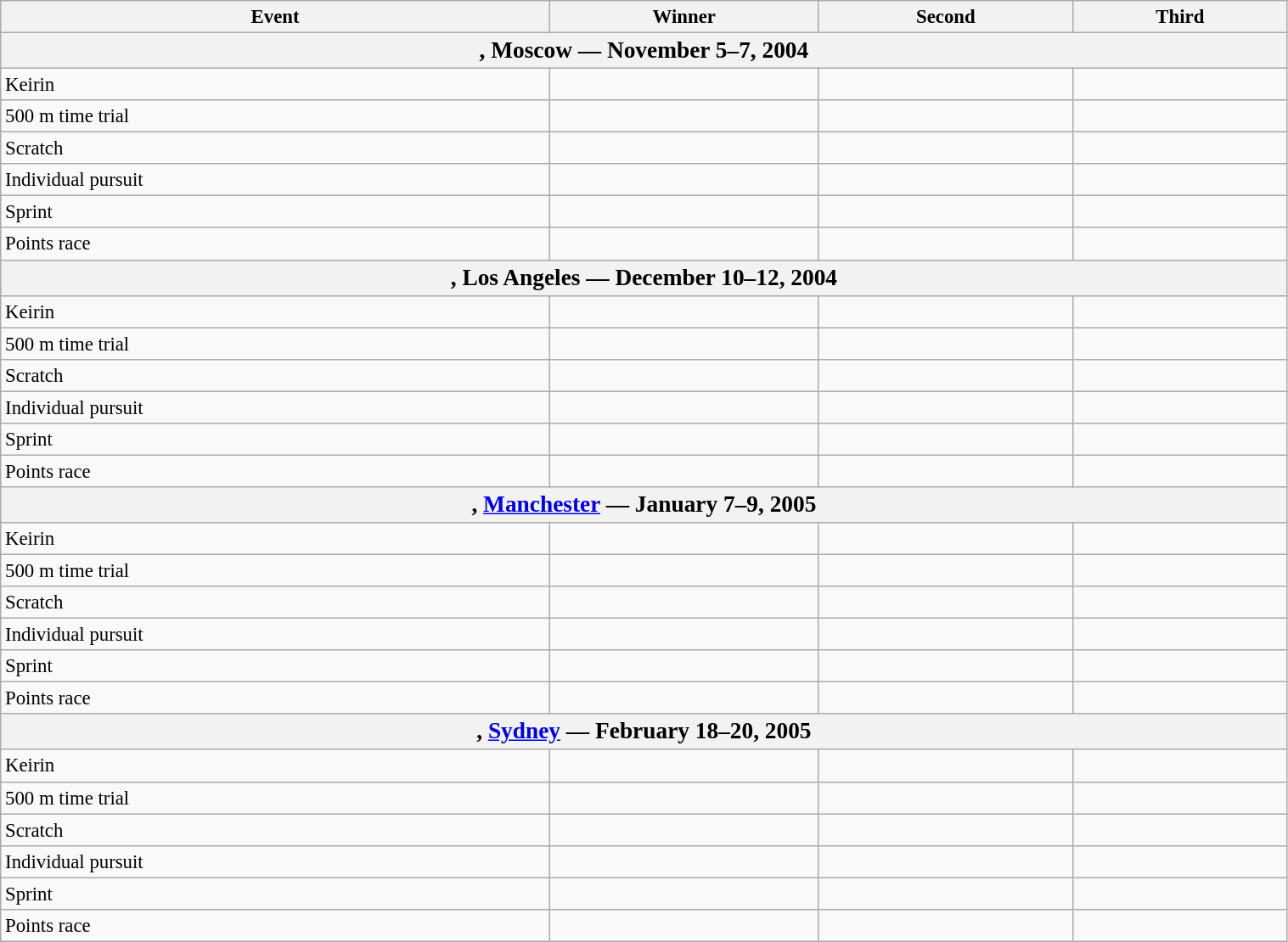<table class=wikitable style="font-size:95%" width="80%">
<tr>
<th>Event</th>
<th>Winner</th>
<th>Second</th>
<th>Third</th>
</tr>
<tr>
<th colspan=4><big>, Moscow — November 5–7, 2004</big></th>
</tr>
<tr>
<td>Keirin</td>
<td></td>
<td></td>
<td></td>
</tr>
<tr>
<td>500 m time trial</td>
<td></td>
<td></td>
<td></td>
</tr>
<tr>
<td>Scratch</td>
<td></td>
<td></td>
<td></td>
</tr>
<tr>
<td>Individual pursuit</td>
<td></td>
<td></td>
<td></td>
</tr>
<tr>
<td>Sprint</td>
<td></td>
<td></td>
<td></td>
</tr>
<tr>
<td>Points race</td>
<td></td>
<td></td>
<td></td>
</tr>
<tr>
<th colspan=4><big>, Los Angeles — December 10–12, 2004</big></th>
</tr>
<tr>
<td>Keirin</td>
<td></td>
<td></td>
<td></td>
</tr>
<tr>
<td>500 m time trial</td>
<td></td>
<td></td>
<td></td>
</tr>
<tr>
<td>Scratch</td>
<td></td>
<td></td>
<td></td>
</tr>
<tr>
<td>Individual pursuit</td>
<td></td>
<td></td>
<td></td>
</tr>
<tr>
<td>Sprint</td>
<td></td>
<td></td>
<td></td>
</tr>
<tr>
<td>Points race</td>
<td></td>
<td></td>
<td></td>
</tr>
<tr>
<th colspan=4><big>, <a href='#'>Manchester</a> — January 7–9, 2005</big></th>
</tr>
<tr>
<td>Keirin</td>
<td></td>
<td></td>
<td></td>
</tr>
<tr>
<td>500 m time trial</td>
<td></td>
<td></td>
<td></td>
</tr>
<tr>
<td>Scratch</td>
<td></td>
<td></td>
<td></td>
</tr>
<tr>
<td>Individual pursuit</td>
<td></td>
<td></td>
<td></td>
</tr>
<tr>
<td>Sprint</td>
<td></td>
<td></td>
<td></td>
</tr>
<tr>
<td>Points race</td>
<td></td>
<td></td>
<td></td>
</tr>
<tr>
<th colspan=4><big>, <a href='#'>Sydney</a> — February 18–20, 2005</big></th>
</tr>
<tr>
<td>Keirin</td>
<td></td>
<td></td>
<td></td>
</tr>
<tr>
<td>500 m time trial</td>
<td></td>
<td></td>
<td></td>
</tr>
<tr>
<td>Scratch</td>
<td></td>
<td></td>
<td></td>
</tr>
<tr>
<td>Individual pursuit</td>
<td></td>
<td></td>
<td></td>
</tr>
<tr>
<td>Sprint</td>
<td></td>
<td></td>
<td></td>
</tr>
<tr>
<td>Points race</td>
<td></td>
<td></td>
<td></td>
</tr>
</table>
